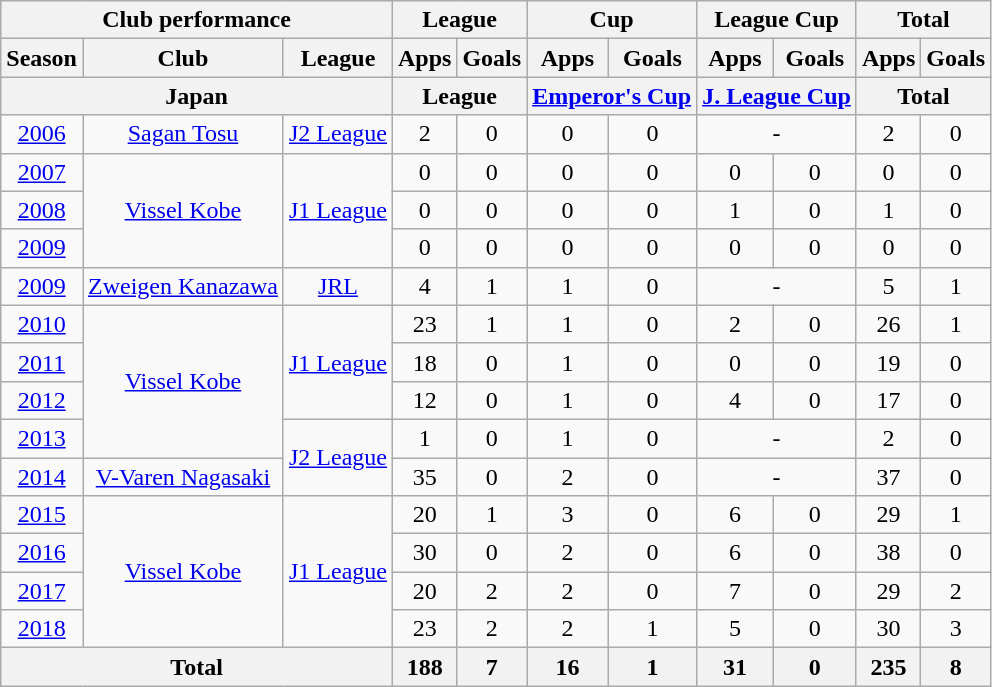<table class="wikitable" style="text-align:center;">
<tr>
<th colspan=3>Club performance</th>
<th colspan=2>League</th>
<th colspan=2>Cup</th>
<th colspan=2>League Cup</th>
<th colspan=2>Total</th>
</tr>
<tr>
<th>Season</th>
<th>Club</th>
<th>League</th>
<th>Apps</th>
<th>Goals</th>
<th>Apps</th>
<th>Goals</th>
<th>Apps</th>
<th>Goals</th>
<th>Apps</th>
<th>Goals</th>
</tr>
<tr>
<th colspan=3>Japan</th>
<th colspan=2>League</th>
<th colspan=2><a href='#'>Emperor's Cup</a></th>
<th colspan=2><a href='#'>J. League Cup</a></th>
<th colspan=2>Total</th>
</tr>
<tr>
<td><a href='#'>2006</a></td>
<td><a href='#'>Sagan Tosu</a></td>
<td><a href='#'>J2 League</a></td>
<td>2</td>
<td>0</td>
<td>0</td>
<td>0</td>
<td colspan="2">-</td>
<td>2</td>
<td>0</td>
</tr>
<tr>
<td><a href='#'>2007</a></td>
<td rowspan="3"><a href='#'>Vissel Kobe</a></td>
<td rowspan="3"><a href='#'>J1 League</a></td>
<td>0</td>
<td>0</td>
<td>0</td>
<td>0</td>
<td>0</td>
<td>0</td>
<td>0</td>
<td>0</td>
</tr>
<tr>
<td><a href='#'>2008</a></td>
<td>0</td>
<td>0</td>
<td>0</td>
<td>0</td>
<td>1</td>
<td>0</td>
<td>1</td>
<td>0</td>
</tr>
<tr>
<td><a href='#'>2009</a></td>
<td>0</td>
<td>0</td>
<td>0</td>
<td>0</td>
<td>0</td>
<td>0</td>
<td>0</td>
<td>0</td>
</tr>
<tr>
<td><a href='#'>2009</a></td>
<td><a href='#'>Zweigen Kanazawa</a></td>
<td><a href='#'>JRL</a></td>
<td>4</td>
<td>1</td>
<td>1</td>
<td>0</td>
<td colspan="2">-</td>
<td>5</td>
<td>1</td>
</tr>
<tr>
<td><a href='#'>2010</a></td>
<td rowspan="4"><a href='#'>Vissel Kobe</a></td>
<td rowspan="3"><a href='#'>J1 League</a></td>
<td>23</td>
<td>1</td>
<td>1</td>
<td>0</td>
<td>2</td>
<td>0</td>
<td>26</td>
<td>1</td>
</tr>
<tr>
<td><a href='#'>2011</a></td>
<td>18</td>
<td>0</td>
<td>1</td>
<td>0</td>
<td>0</td>
<td>0</td>
<td>19</td>
<td>0</td>
</tr>
<tr>
<td><a href='#'>2012</a></td>
<td>12</td>
<td>0</td>
<td>1</td>
<td>0</td>
<td>4</td>
<td>0</td>
<td>17</td>
<td>0</td>
</tr>
<tr>
<td><a href='#'>2013</a></td>
<td rowspan="2"><a href='#'>J2 League</a></td>
<td>1</td>
<td>0</td>
<td>1</td>
<td>0</td>
<td colspan="2">-</td>
<td>2</td>
<td>0</td>
</tr>
<tr>
<td><a href='#'>2014</a></td>
<td><a href='#'>V-Varen Nagasaki</a></td>
<td>35</td>
<td>0</td>
<td>2</td>
<td>0</td>
<td colspan="2">-</td>
<td>37</td>
<td>0</td>
</tr>
<tr>
<td><a href='#'>2015</a></td>
<td rowspan="4"><a href='#'>Vissel Kobe</a></td>
<td rowspan="4"><a href='#'>J1 League</a></td>
<td>20</td>
<td>1</td>
<td>3</td>
<td>0</td>
<td>6</td>
<td>0</td>
<td>29</td>
<td>1</td>
</tr>
<tr>
<td><a href='#'>2016</a></td>
<td>30</td>
<td>0</td>
<td>2</td>
<td>0</td>
<td>6</td>
<td>0</td>
<td>38</td>
<td>0</td>
</tr>
<tr>
<td><a href='#'>2017</a></td>
<td>20</td>
<td>2</td>
<td>2</td>
<td>0</td>
<td>7</td>
<td>0</td>
<td>29</td>
<td>2</td>
</tr>
<tr>
<td><a href='#'>2018</a></td>
<td>23</td>
<td>2</td>
<td>2</td>
<td>1</td>
<td>5</td>
<td>0</td>
<td>30</td>
<td>3</td>
</tr>
<tr>
<th colspan=3>Total</th>
<th>188</th>
<th>7</th>
<th>16</th>
<th>1</th>
<th>31</th>
<th>0</th>
<th>235</th>
<th>8</th>
</tr>
</table>
